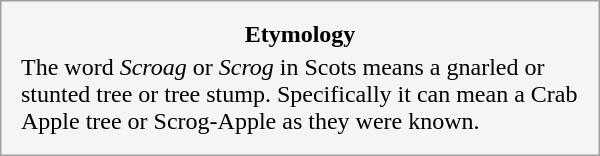<table style="float:left; margin:1em; width:25em; border:1px solid #a0a0a0; padding:10px; background:#f5f5f5; text-align:left;">
<tr style="text-align:center;">
<td><strong>Etymology</strong></td>
</tr>
<tr style="text-align:left; font-size:x-medium;">
<td>The word <em>Scroag</em> or<em> Scrog</em> in Scots means a gnarled or stunted tree or tree stump. Specifically it can mean a Crab Apple tree or Scrog-Apple as they were known.</td>
</tr>
</table>
